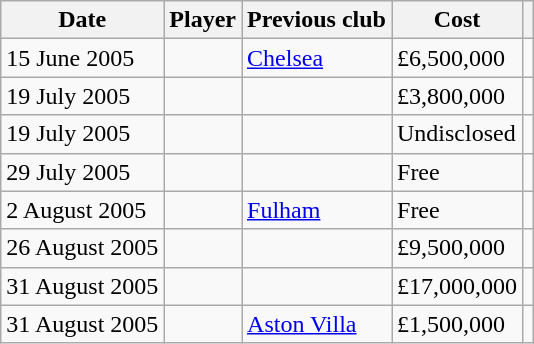<table class="wikitable">
<tr>
<th scope=col>Date</th>
<th scope=col>Player</th>
<th scope=col>Previous club</th>
<th scope=col>Cost</th>
<th scope=col></th>
</tr>
<tr>
<td>15 June 2005</td>
<td></td>
<td><a href='#'>Chelsea</a></td>
<td>£6,500,000</td>
<td></td>
</tr>
<tr>
<td>19 July 2005</td>
<td></td>
<td></td>
<td>£3,800,000</td>
<td></td>
</tr>
<tr>
<td>19 July 2005</td>
<td></td>
<td></td>
<td>Undisclosed</td>
</tr>
<tr>
<td>29 July 2005</td>
<td></td>
<td></td>
<td>Free</td>
<td></td>
</tr>
<tr>
<td>2 August 2005</td>
<td></td>
<td><a href='#'>Fulham</a></td>
<td>Free</td>
<td></td>
</tr>
<tr>
<td>26 August 2005</td>
<td></td>
<td></td>
<td>£9,500,000</td>
<td></td>
</tr>
<tr>
<td>31 August 2005</td>
<td></td>
<td></td>
<td>£17,000,000</td>
<td></td>
</tr>
<tr>
<td>31 August 2005</td>
<td></td>
<td><a href='#'>Aston Villa</a></td>
<td>£1,500,000</td>
<td></td>
</tr>
</table>
